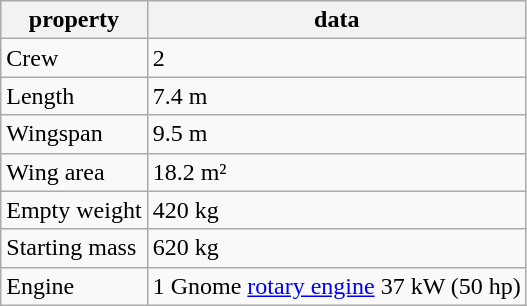<table class="wikitable">
<tr>
<th>property</th>
<th>data</th>
</tr>
<tr>
<td>Crew</td>
<td>2</td>
</tr>
<tr>
<td>Length</td>
<td>7.4 m</td>
</tr>
<tr>
<td>Wingspan</td>
<td>9.5 m</td>
</tr>
<tr>
<td>Wing area</td>
<td>18.2 m²</td>
</tr>
<tr>
<td>Empty weight</td>
<td>420 kg</td>
</tr>
<tr>
<td>Starting mass</td>
<td>620 kg</td>
</tr>
<tr>
<td>Engine</td>
<td>1 Gnome <a href='#'>rotary engine</a> 37 kW (50 hp)</td>
</tr>
</table>
